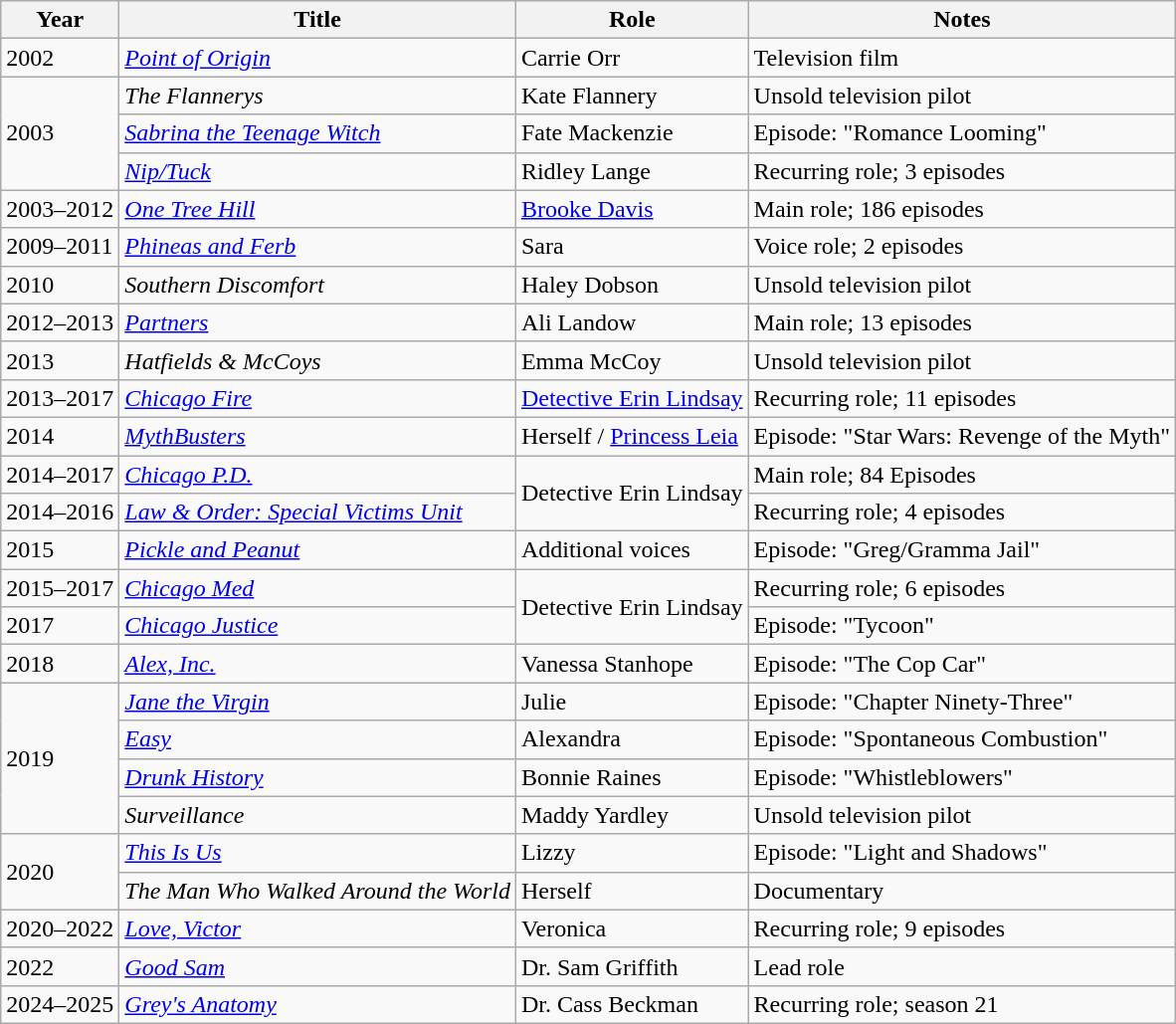<table class="wikitable sortable">
<tr>
<th>Year</th>
<th>Title</th>
<th>Role</th>
<th class="unsortable">Notes</th>
</tr>
<tr>
<td>2002</td>
<td><em><a href='#'>Point of Origin</a></em></td>
<td>Carrie Orr</td>
<td>Television film</td>
</tr>
<tr>
<td rowspan=3>2003</td>
<td><em>The Flannerys</em></td>
<td>Kate Flannery</td>
<td>Unsold television pilot</td>
</tr>
<tr>
<td><em><a href='#'>Sabrina the Teenage Witch</a></em></td>
<td>Fate Mackenzie</td>
<td>Episode: "Romance Looming"</td>
</tr>
<tr>
<td><em><a href='#'>Nip/Tuck</a></em></td>
<td>Ridley Lange</td>
<td>Recurring role; 3 episodes</td>
</tr>
<tr>
<td>2003–2012</td>
<td><em><a href='#'>One Tree Hill</a></em></td>
<td><a href='#'>Brooke Davis</a></td>
<td>Main role; 186 episodes</td>
</tr>
<tr>
<td>2009–2011</td>
<td><em><a href='#'>Phineas and Ferb</a></em></td>
<td>Sara</td>
<td>Voice role; 2 episodes</td>
</tr>
<tr>
<td>2010</td>
<td><em>Southern Discomfort</em></td>
<td>Haley Dobson</td>
<td>Unsold television pilot</td>
</tr>
<tr>
<td>2012–2013</td>
<td><em><a href='#'>Partners</a></em></td>
<td>Ali Landow</td>
<td>Main role; 13 episodes</td>
</tr>
<tr>
<td>2013</td>
<td><em>Hatfields & McCoys</em></td>
<td>Emma McCoy</td>
<td>Unsold television pilot</td>
</tr>
<tr>
<td>2013–2017</td>
<td><em><a href='#'>Chicago Fire</a></em></td>
<td><a href='#'>Detective Erin Lindsay</a></td>
<td>Recurring role; 11 episodes</td>
</tr>
<tr>
<td>2014</td>
<td><em><a href='#'>MythBusters</a></em></td>
<td>Herself / <a href='#'>Princess Leia</a></td>
<td>Episode: "Star Wars: Revenge of the Myth"</td>
</tr>
<tr>
<td>2014–2017</td>
<td><em><a href='#'>Chicago P.D.</a></em></td>
<td rowspan="2">Detective Erin Lindsay</td>
<td>Main role; 84 Episodes</td>
</tr>
<tr>
<td>2014–2016</td>
<td><em><a href='#'>Law & Order: Special Victims Unit</a></em></td>
<td>Recurring role; 4 episodes</td>
</tr>
<tr>
<td>2015</td>
<td><em><a href='#'>Pickle and Peanut</a></em></td>
<td>Additional voices</td>
<td>Episode: "Greg/Gramma Jail"</td>
</tr>
<tr>
<td>2015–2017</td>
<td><em><a href='#'>Chicago Med</a></em></td>
<td rowspan="2">Detective Erin Lindsay</td>
<td>Recurring role; 6 episodes</td>
</tr>
<tr>
<td>2017</td>
<td><em><a href='#'>Chicago Justice</a></em></td>
<td>Episode: "Tycoon"</td>
</tr>
<tr>
<td>2018</td>
<td><em><a href='#'>Alex, Inc.</a></em></td>
<td>Vanessa Stanhope</td>
<td>Episode: "The Cop Car"</td>
</tr>
<tr>
<td rowspan=4>2019</td>
<td><em><a href='#'>Jane the Virgin</a></em></td>
<td>Julie</td>
<td>Episode: "Chapter Ninety-Three"</td>
</tr>
<tr>
<td><em><a href='#'>Easy</a></em></td>
<td>Alexandra</td>
<td>Episode: "Spontaneous Combustion"</td>
</tr>
<tr>
<td><em><a href='#'>Drunk History</a></em></td>
<td>Bonnie Raines</td>
<td>Episode: "Whistleblowers"</td>
</tr>
<tr>
<td><em>Surveillance</em></td>
<td>Maddy Yardley</td>
<td>Unsold television pilot</td>
</tr>
<tr>
<td rowspan="2">2020</td>
<td><em><a href='#'>This Is Us</a></em></td>
<td>Lizzy</td>
<td>Episode: "Light and Shadows"</td>
</tr>
<tr>
<td><em>The Man Who Walked Around the World</em></td>
<td>Herself</td>
<td>Documentary</td>
</tr>
<tr>
<td>2020–2022</td>
<td><em><a href='#'>Love, Victor</a></em></td>
<td>Veronica</td>
<td>Recurring role; 9 episodes</td>
</tr>
<tr>
<td>2022</td>
<td><em><a href='#'>Good Sam</a></em></td>
<td>Dr. Sam Griffith</td>
<td>Lead role</td>
</tr>
<tr>
<td>2024–2025</td>
<td><em><a href='#'>Grey's Anatomy</a></em></td>
<td>Dr. Cass Beckman</td>
<td>Recurring role; season 21</td>
</tr>
</table>
